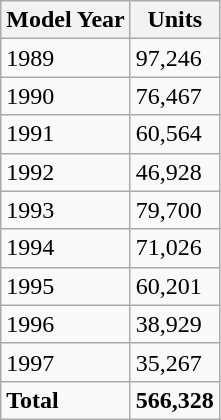<table class="wikitable">
<tr>
<th>Model Year</th>
<th>Units</th>
</tr>
<tr>
<td>1989</td>
<td>97,246</td>
</tr>
<tr>
<td>1990</td>
<td>76,467</td>
</tr>
<tr>
<td>1991</td>
<td>60,564</td>
</tr>
<tr>
<td>1992</td>
<td>46,928</td>
</tr>
<tr>
<td>1993</td>
<td>79,700</td>
</tr>
<tr>
<td>1994</td>
<td>71,026</td>
</tr>
<tr>
<td>1995</td>
<td>60,201</td>
</tr>
<tr>
<td>1996</td>
<td>38,929</td>
</tr>
<tr>
<td>1997</td>
<td>35,267</td>
</tr>
<tr>
<td><strong>Total</strong></td>
<td><strong>566,328</strong></td>
</tr>
</table>
